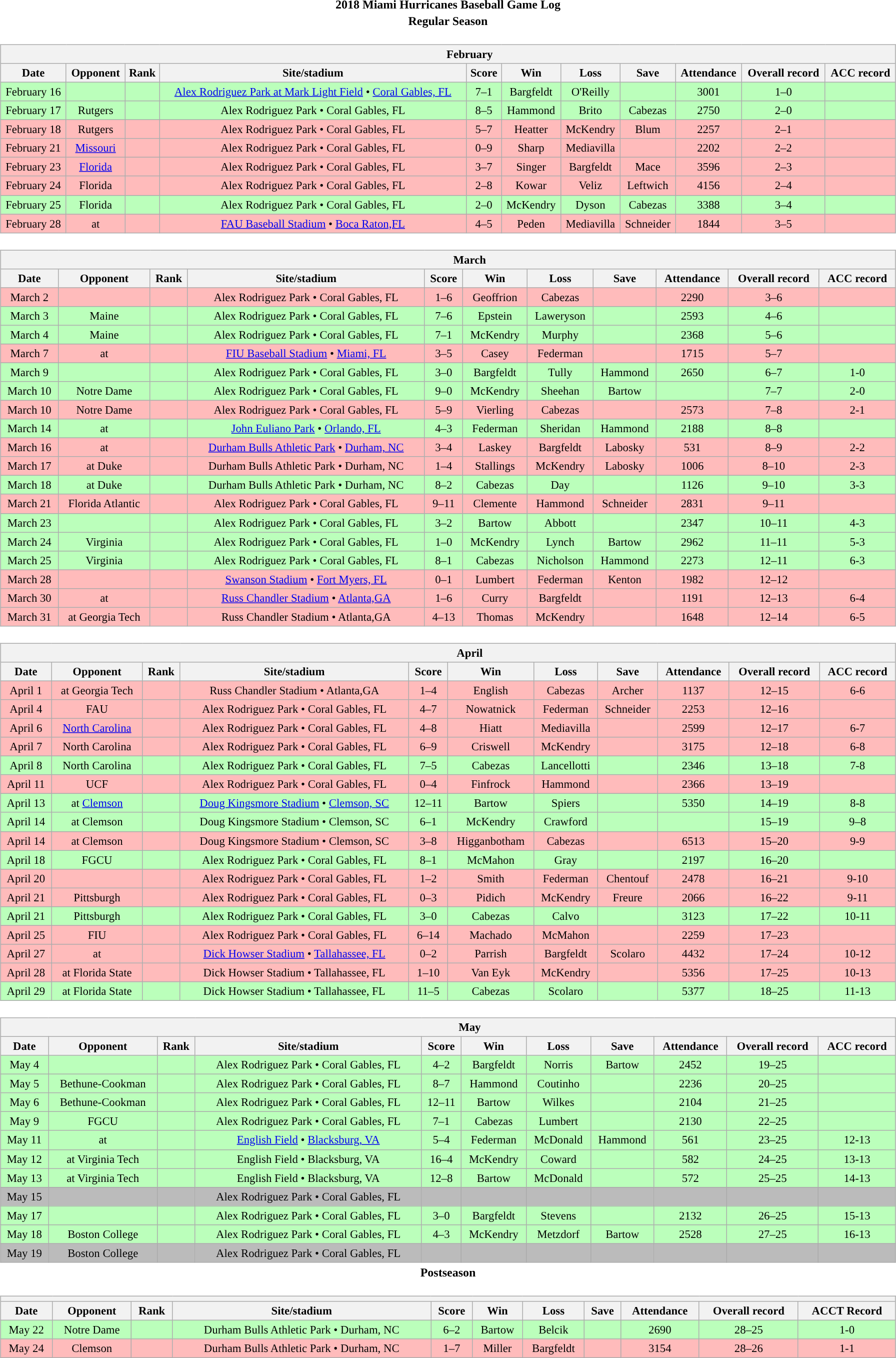<table class="toccolours" width=95% style="margin:1.5em auto; text-align:center;">
<tr>
<th colspan=2>2018 Miami Hurricanes Baseball Game Log</th>
</tr>
<tr>
<th colspan=2>Regular Season</th>
</tr>
<tr valign="top">
<td><br><table class="wikitable collapsible collapsed" style="margin:auto; font-size:95%; width:100%">
<tr>
<th colspan=11 style="padding-left:4em;">February</th>
</tr>
<tr>
<th>Date</th>
<th>Opponent</th>
<th>Rank</th>
<th>Site/stadium</th>
<th>Score</th>
<th>Win</th>
<th>Loss</th>
<th>Save</th>
<th>Attendance</th>
<th>Overall record</th>
<th>ACC record</th>
</tr>
<tr bgcolor="#bbffbb">
<td>February 16</td>
<td></td>
<td></td>
<td><a href='#'>Alex Rodriguez Park at Mark Light Field</a> • <a href='#'>Coral Gables, FL</a></td>
<td>7–1</td>
<td>Bargfeldt</td>
<td>O'Reilly</td>
<td></td>
<td>3001</td>
<td>1–0</td>
<td></td>
</tr>
<tr bgcolor="#bbffbb">
<td>February 17</td>
<td>Rutgers</td>
<td></td>
<td>Alex Rodriguez Park • Coral Gables, FL</td>
<td>8–5</td>
<td>Hammond</td>
<td>Brito</td>
<td>Cabezas</td>
<td>2750</td>
<td>2–0</td>
<td></td>
</tr>
<tr bgcolor="#ffbbbb">
<td>February 18</td>
<td>Rutgers</td>
<td></td>
<td>Alex Rodriguez Park • Coral Gables, FL</td>
<td>5–7</td>
<td>Heatter</td>
<td>McKendry</td>
<td>Blum</td>
<td>2257</td>
<td>2–1</td>
<td></td>
</tr>
<tr bgcolor="#ffbbbb">
<td>February 21</td>
<td><a href='#'>Missouri</a></td>
<td></td>
<td>Alex Rodriguez Park • Coral Gables, FL</td>
<td>0–9</td>
<td>Sharp</td>
<td>Mediavilla</td>
<td></td>
<td>2202</td>
<td>2–2</td>
<td></td>
</tr>
<tr bgcolor="#ffbbbb">
<td>February 23</td>
<td><a href='#'>Florida</a></td>
<td></td>
<td>Alex Rodriguez Park • Coral Gables, FL</td>
<td>3–7</td>
<td>Singer</td>
<td>Bargfeldt</td>
<td>Mace</td>
<td>3596</td>
<td>2–3</td>
<td></td>
</tr>
<tr bgcolor="#ffbbbb">
<td>February 24</td>
<td>Florida</td>
<td></td>
<td>Alex Rodriguez Park • Coral Gables, FL</td>
<td>2–8</td>
<td>Kowar</td>
<td>Veliz</td>
<td>Leftwich</td>
<td>4156</td>
<td>2–4</td>
<td></td>
</tr>
<tr bgcolor="#bbffbb">
<td>February 25</td>
<td>Florida</td>
<td></td>
<td>Alex Rodriguez Park • Coral Gables, FL</td>
<td>2–0</td>
<td>McKendry</td>
<td>Dyson</td>
<td>Cabezas</td>
<td>3388</td>
<td>3–4</td>
<td></td>
</tr>
<tr bgcolor="#ffbbbb">
<td>February 28</td>
<td>at </td>
<td></td>
<td><a href='#'>FAU Baseball Stadium</a> • <a href='#'>Boca Raton,FL</a></td>
<td>4–5</td>
<td>Peden</td>
<td>Mediavilla</td>
<td>Schneider</td>
<td>1844</td>
<td>3–5</td>
<td></td>
</tr>
</table>
</td>
</tr>
<tr>
<td><br><table class="wikitable collapsible collapsed" style="margin:auto; font-size:95%; width:100%">
<tr>
<th colspan=11 style="padding-left:4em;">March</th>
</tr>
<tr>
<th>Date</th>
<th>Opponent</th>
<th>Rank</th>
<th>Site/stadium</th>
<th>Score</th>
<th>Win</th>
<th>Loss</th>
<th>Save</th>
<th>Attendance</th>
<th>Overall record</th>
<th>ACC record</th>
</tr>
<tr bgcolor="#ffbbbb">
<td>March 2</td>
<td></td>
<td></td>
<td>Alex Rodriguez Park • Coral Gables, FL</td>
<td>1–6</td>
<td>Geoffrion</td>
<td>Cabezas</td>
<td></td>
<td>2290</td>
<td>3–6</td>
<td></td>
</tr>
<tr bgcolor="#bbffbb">
<td>March 3</td>
<td>Maine</td>
<td></td>
<td>Alex Rodriguez Park • Coral Gables, FL</td>
<td>7–6</td>
<td>Epstein</td>
<td>Laweryson</td>
<td></td>
<td>2593</td>
<td>4–6</td>
<td></td>
</tr>
<tr bgcolor="#bbffbb">
<td>March 4</td>
<td>Maine</td>
<td></td>
<td>Alex Rodriguez Park • Coral Gables, FL</td>
<td>7–1</td>
<td>McKendry</td>
<td>Murphy</td>
<td></td>
<td>2368</td>
<td>5–6</td>
<td></td>
</tr>
<tr bgcolor="#ffbbbb">
<td>March 7</td>
<td>at </td>
<td></td>
<td><a href='#'>FIU Baseball Stadium</a> • <a href='#'>Miami, FL</a></td>
<td>3–5</td>
<td>Casey</td>
<td>Federman</td>
<td></td>
<td>1715</td>
<td>5–7</td>
<td></td>
</tr>
<tr bgcolor="#bbffbb">
<td>March 9</td>
<td></td>
<td></td>
<td>Alex Rodriguez Park • Coral Gables, FL</td>
<td>3–0</td>
<td>Bargfeldt</td>
<td>Tully</td>
<td>Hammond</td>
<td>2650</td>
<td>6–7</td>
<td>1-0</td>
</tr>
<tr bgcolor="#bbffbb">
<td>March 10</td>
<td>Notre Dame</td>
<td></td>
<td>Alex Rodriguez Park • Coral Gables, FL</td>
<td>9–0</td>
<td>McKendry</td>
<td>Sheehan</td>
<td>Bartow</td>
<td></td>
<td>7–7</td>
<td>2-0</td>
</tr>
<tr bgcolor="#ffbbbb">
<td>March 10</td>
<td>Notre Dame</td>
<td></td>
<td>Alex Rodriguez Park • Coral Gables, FL</td>
<td>5–9</td>
<td>Vierling</td>
<td>Cabezas</td>
<td></td>
<td>2573</td>
<td>7–8</td>
<td>2-1</td>
</tr>
<tr bgcolor="#bbffbb">
<td>March 14</td>
<td>at </td>
<td></td>
<td><a href='#'>John Euliano Park</a> • <a href='#'>Orlando, FL</a></td>
<td>4–3</td>
<td>Federman</td>
<td>Sheridan</td>
<td>Hammond</td>
<td>2188</td>
<td>8–8</td>
<td></td>
</tr>
<tr bgcolor="#ffbbbb">
<td>March 16</td>
<td>at </td>
<td></td>
<td><a href='#'>Durham Bulls Athletic Park</a> • <a href='#'>Durham, NC</a></td>
<td>3–4</td>
<td>Laskey</td>
<td>Bargfeldt</td>
<td>Labosky</td>
<td>531</td>
<td>8–9</td>
<td>2-2</td>
</tr>
<tr bgcolor="#ffbbbb">
<td>March 17</td>
<td>at Duke</td>
<td></td>
<td>Durham Bulls Athletic Park • Durham, NC</td>
<td>1–4</td>
<td>Stallings</td>
<td>McKendry</td>
<td>Labosky</td>
<td>1006</td>
<td>8–10</td>
<td>2-3</td>
</tr>
<tr bgcolor="#bbffbb">
<td>March 18</td>
<td>at Duke</td>
<td></td>
<td>Durham Bulls Athletic Park • Durham, NC</td>
<td>8–2</td>
<td>Cabezas</td>
<td>Day</td>
<td></td>
<td>1126</td>
<td>9–10</td>
<td>3-3</td>
</tr>
<tr bgcolor="#ffbbbb">
<td>March 21</td>
<td>Florida Atlantic</td>
<td></td>
<td>Alex Rodriguez Park • Coral Gables, FL</td>
<td>9–11</td>
<td>Clemente</td>
<td>Hammond</td>
<td>Schneider</td>
<td>2831</td>
<td>9–11</td>
<td></td>
</tr>
<tr bgcolor="#bbffbb">
<td>March 23</td>
<td></td>
<td></td>
<td>Alex Rodriguez Park • Coral Gables, FL</td>
<td>3–2</td>
<td>Bartow</td>
<td>Abbott</td>
<td></td>
<td>2347</td>
<td>10–11</td>
<td>4-3</td>
</tr>
<tr bgcolor="#bbffbb">
<td>March 24</td>
<td>Virginia</td>
<td></td>
<td>Alex Rodriguez Park • Coral Gables, FL</td>
<td>1–0</td>
<td>McKendry</td>
<td>Lynch</td>
<td>Bartow</td>
<td>2962</td>
<td>11–11</td>
<td>5-3</td>
</tr>
<tr bgcolor="#bbffbb">
<td>March 25</td>
<td>Virginia</td>
<td></td>
<td>Alex Rodriguez Park • Coral Gables, FL</td>
<td>8–1</td>
<td>Cabezas</td>
<td>Nicholson</td>
<td>Hammond</td>
<td>2273</td>
<td>12–11</td>
<td>6-3</td>
</tr>
<tr bgcolor="#ffbbbb">
<td>March 28</td>
<td></td>
<td></td>
<td><a href='#'>Swanson Stadium</a> • <a href='#'>Fort Myers, FL</a></td>
<td>0–1</td>
<td>Lumbert</td>
<td>Federman</td>
<td>Kenton</td>
<td>1982</td>
<td>12–12</td>
<td></td>
</tr>
<tr bgcolor="#ffbbbb">
<td>March 30</td>
<td>at </td>
<td></td>
<td><a href='#'>Russ Chandler Stadium</a> • <a href='#'>Atlanta,GA</a></td>
<td>1–6</td>
<td>Curry</td>
<td>Bargfeldt</td>
<td></td>
<td>1191</td>
<td>12–13</td>
<td>6-4</td>
</tr>
<tr bgcolor="#ffbbbb">
<td>March 31</td>
<td>at Georgia Tech</td>
<td></td>
<td>Russ Chandler Stadium • Atlanta,GA</td>
<td>4–13</td>
<td>Thomas</td>
<td>McKendry</td>
<td></td>
<td>1648</td>
<td>12–14</td>
<td>6-5</td>
</tr>
</table>
</td>
</tr>
<tr>
<td><br><table class="wikitable collapsible collapsed" style="margin:auto; font-size:95%; width:100%">
<tr>
<th colspan=11 style="padding-left:4em;">April</th>
</tr>
<tr>
<th>Date</th>
<th>Opponent</th>
<th>Rank</th>
<th>Site/stadium</th>
<th>Score</th>
<th>Win</th>
<th>Loss</th>
<th>Save</th>
<th>Attendance</th>
<th>Overall record</th>
<th>ACC record</th>
</tr>
<tr bgcolor="#ffbbbb">
<td>April 1</td>
<td>at Georgia Tech</td>
<td></td>
<td>Russ Chandler Stadium • Atlanta,GA</td>
<td>1–4</td>
<td>English</td>
<td>Cabezas</td>
<td>Archer</td>
<td>1137</td>
<td>12–15</td>
<td>6-6</td>
</tr>
<tr bgcolor="#ffbbbb">
<td>April 4</td>
<td>FAU</td>
<td></td>
<td>Alex Rodriguez Park • Coral Gables, FL</td>
<td>4–7</td>
<td>Nowatnick</td>
<td>Federman</td>
<td>Schneider</td>
<td>2253</td>
<td>12–16</td>
<td></td>
</tr>
<tr bgcolor="#ffbbbb">
<td>April 6</td>
<td><a href='#'>North Carolina</a></td>
<td></td>
<td>Alex Rodriguez Park • Coral Gables, FL</td>
<td>4–8</td>
<td>Hiatt</td>
<td>Mediavilla</td>
<td></td>
<td>2599</td>
<td>12–17</td>
<td>6-7</td>
</tr>
<tr bgcolor="#ffbbbb">
<td>April 7</td>
<td>North Carolina</td>
<td></td>
<td>Alex Rodriguez Park • Coral Gables, FL</td>
<td>6–9</td>
<td>Criswell</td>
<td>McKendry</td>
<td></td>
<td>3175</td>
<td>12–18</td>
<td>6-8</td>
</tr>
<tr bgcolor="#bbffbb">
<td>April 8</td>
<td>North Carolina</td>
<td></td>
<td>Alex Rodriguez Park • Coral Gables, FL</td>
<td>7–5</td>
<td>Cabezas</td>
<td>Lancellotti</td>
<td></td>
<td>2346</td>
<td>13–18</td>
<td>7-8</td>
</tr>
<tr bgcolor="#ffbbbb">
<td>April 11</td>
<td>UCF</td>
<td></td>
<td>Alex Rodriguez Park • Coral Gables, FL</td>
<td>0–4</td>
<td>Finfrock</td>
<td>Hammond</td>
<td></td>
<td>2366</td>
<td>13–19</td>
<td></td>
</tr>
<tr bgcolor="#bbffbb">
<td>April 13</td>
<td>at <a href='#'>Clemson</a></td>
<td></td>
<td><a href='#'>Doug Kingsmore Stadium</a> • <a href='#'>Clemson, SC</a></td>
<td>12–11</td>
<td>Bartow</td>
<td>Spiers</td>
<td></td>
<td>5350</td>
<td>14–19</td>
<td>8-8</td>
</tr>
<tr bgcolor="#bbffbb">
<td>April 14</td>
<td>at Clemson</td>
<td></td>
<td>Doug Kingsmore Stadium • Clemson, SC</td>
<td>6–1</td>
<td>McKendry</td>
<td>Crawford</td>
<td></td>
<td></td>
<td>15–19</td>
<td>9–8</td>
</tr>
<tr bgcolor="#ffbbbb">
<td>April 14</td>
<td>at Clemson</td>
<td></td>
<td>Doug Kingsmore Stadium • Clemson, SC</td>
<td>3–8</td>
<td>Higganbotham</td>
<td>Cabezas</td>
<td></td>
<td>6513</td>
<td>15–20</td>
<td>9-9</td>
</tr>
<tr bgcolor="#bbffbb">
<td>April 18</td>
<td>FGCU</td>
<td></td>
<td>Alex Rodriguez Park • Coral Gables, FL</td>
<td>8–1</td>
<td>McMahon</td>
<td>Gray</td>
<td></td>
<td>2197</td>
<td>16–20</td>
<td></td>
</tr>
<tr bgcolor="#ffbbbb">
<td>April 20</td>
<td></td>
<td></td>
<td>Alex Rodriguez Park • Coral Gables, FL</td>
<td>1–2</td>
<td>Smith</td>
<td>Federman</td>
<td>Chentouf</td>
<td>2478</td>
<td>16–21</td>
<td>9-10</td>
</tr>
<tr bgcolor="#ffbbbb">
<td>April 21</td>
<td>Pittsburgh</td>
<td></td>
<td>Alex Rodriguez Park • Coral Gables, FL</td>
<td>0–3</td>
<td>Pidich</td>
<td>McKendry</td>
<td>Freure</td>
<td>2066</td>
<td>16–22</td>
<td>9-11</td>
</tr>
<tr bgcolor="#bbffbb">
<td>April 21</td>
<td>Pittsburgh</td>
<td></td>
<td>Alex Rodriguez Park • Coral Gables, FL</td>
<td>3–0</td>
<td>Cabezas</td>
<td>Calvo</td>
<td></td>
<td>3123</td>
<td>17–22</td>
<td>10-11</td>
</tr>
<tr bgcolor="#ffbbbb">
<td>April 25</td>
<td>FIU</td>
<td></td>
<td>Alex Rodriguez Park • Coral Gables, FL</td>
<td>6–14</td>
<td>Machado</td>
<td>McMahon</td>
<td></td>
<td>2259</td>
<td>17–23</td>
<td></td>
</tr>
<tr bgcolor="#ffbbbb">
<td>April 27</td>
<td>at </td>
<td></td>
<td><a href='#'>Dick Howser Stadium</a> • <a href='#'>Tallahassee, FL</a></td>
<td>0–2</td>
<td>Parrish</td>
<td>Bargfeldt</td>
<td>Scolaro</td>
<td>4432</td>
<td>17–24</td>
<td>10-12</td>
</tr>
<tr bgcolor="#ffbbbb">
<td>April 28</td>
<td>at Florida State</td>
<td></td>
<td>Dick Howser Stadium • Tallahassee, FL</td>
<td>1–10</td>
<td>Van Eyk</td>
<td>McKendry</td>
<td></td>
<td>5356</td>
<td>17–25</td>
<td>10-13</td>
</tr>
<tr bgcolor="#bbffbb">
<td>April 29</td>
<td>at Florida State</td>
<td></td>
<td>Dick Howser Stadium • Tallahassee, FL</td>
<td>11–5</td>
<td>Cabezas</td>
<td>Scolaro</td>
<td></td>
<td>5377</td>
<td>18–25</td>
<td>11-13</td>
</tr>
</table>
</td>
</tr>
<tr>
<td><br><table class="wikitable collapsible collapsed" style="margin:auto; font-size:95%; width:100%">
<tr>
<th colspan=11 style="padding-left:4em;">May</th>
</tr>
<tr>
<th>Date</th>
<th>Opponent</th>
<th>Rank</th>
<th>Site/stadium</th>
<th>Score</th>
<th>Win</th>
<th>Loss</th>
<th>Save</th>
<th>Attendance</th>
<th>Overall record</th>
<th>ACC record</th>
</tr>
<tr bgcolor="#bbffbb">
<td>May 4</td>
<td></td>
<td></td>
<td>Alex Rodriguez Park • Coral Gables, FL</td>
<td>4–2</td>
<td>Bargfeldt</td>
<td>Norris</td>
<td>Bartow</td>
<td>2452</td>
<td>19–25</td>
<td></td>
</tr>
<tr bgcolor="#bbffbb">
<td>May 5</td>
<td>Bethune-Cookman</td>
<td></td>
<td>Alex Rodriguez Park • Coral Gables, FL</td>
<td>8–7</td>
<td>Hammond</td>
<td>Coutinho</td>
<td></td>
<td>2236</td>
<td>20–25</td>
<td></td>
</tr>
<tr bgcolor="#bbffbb">
<td>May 6</td>
<td>Bethune-Cookman</td>
<td></td>
<td>Alex Rodriguez Park • Coral Gables, FL</td>
<td>12–11</td>
<td>Bartow</td>
<td>Wilkes</td>
<td></td>
<td>2104</td>
<td>21–25</td>
<td></td>
</tr>
<tr bgcolor="#bbffbb">
<td>May 9</td>
<td>FGCU</td>
<td></td>
<td>Alex Rodriguez Park • Coral Gables, FL</td>
<td>7–1</td>
<td>Cabezas</td>
<td>Lumbert</td>
<td></td>
<td>2130</td>
<td>22–25</td>
<td></td>
</tr>
<tr bgcolor="#bbffbb">
<td>May 11</td>
<td>at </td>
<td></td>
<td><a href='#'>English Field</a> • <a href='#'>Blacksburg, VA</a></td>
<td>5–4</td>
<td>Federman</td>
<td>McDonald</td>
<td>Hammond</td>
<td>561</td>
<td>23–25</td>
<td>12-13</td>
</tr>
<tr bgcolor="#bbffbb">
<td>May 12</td>
<td>at Virginia Tech</td>
<td></td>
<td>English Field • Blacksburg, VA</td>
<td>16–4</td>
<td>McKendry</td>
<td>Coward</td>
<td></td>
<td>582</td>
<td>24–25</td>
<td>13-13</td>
</tr>
<tr bgcolor="#bbffbb">
<td>May 13</td>
<td>at Virginia Tech</td>
<td></td>
<td>English Field • Blacksburg, VA</td>
<td>12–8</td>
<td>Bartow</td>
<td>McDonald</td>
<td></td>
<td>572</td>
<td>25–25</td>
<td>14-13</td>
</tr>
<tr bgcolor="#bbbbbb">
<td>May 15</td>
<td></td>
<td></td>
<td>Alex Rodriguez Park • Coral Gables, FL</td>
<td></td>
<td></td>
<td></td>
<td></td>
<td></td>
<td></td>
<td></td>
</tr>
<tr bgcolor="#bbffbb">
<td>May 17</td>
<td></td>
<td></td>
<td>Alex Rodriguez Park • Coral Gables, FL</td>
<td>3–0</td>
<td>Bargfeldt</td>
<td>Stevens</td>
<td></td>
<td>2132</td>
<td>26–25</td>
<td>15-13</td>
</tr>
<tr bgcolor="#bbffbb">
<td>May 18</td>
<td>Boston College</td>
<td></td>
<td>Alex Rodriguez Park • Coral Gables, FL</td>
<td>4–3</td>
<td>McKendry</td>
<td>Metzdorf</td>
<td>Bartow</td>
<td>2528</td>
<td>27–25</td>
<td>16-13</td>
</tr>
<tr bgcolor="#bbbbbb">
<td>May 19</td>
<td>Boston College</td>
<td></td>
<td>Alex Rodriguez Park • Coral Gables, FL</td>
<td></td>
<td></td>
<td></td>
<td></td>
<td></td>
<td></td>
<td></td>
</tr>
</table>
</td>
</tr>
<tr>
<th colspan=2>Postseason</th>
</tr>
<tr>
<td><br><table class="wikitable collapsible collapsed" style="margin:auto; width:100%; text-align:center; font-size:95%">
<tr>
<th colspan=12 style="padding-left:4em;"><a href='#'></a></th>
</tr>
<tr>
<th>Date</th>
<th>Opponent</th>
<th>Rank</th>
<th>Site/stadium</th>
<th>Score</th>
<th>Win</th>
<th>Loss</th>
<th>Save</th>
<th>Attendance</th>
<th>Overall record</th>
<th>ACCT Record</th>
</tr>
<tr bgcolor="#bbffbb">
<td>May 22</td>
<td>Notre Dame</td>
<td></td>
<td>Durham Bulls Athletic Park • Durham, NC</td>
<td>6–2</td>
<td>Bartow</td>
<td>Belcik</td>
<td></td>
<td>2690</td>
<td>28–25</td>
<td>1-0</td>
</tr>
<tr bgcolor="#ffbbbb">
<td>May 24</td>
<td>Clemson</td>
<td></td>
<td>Durham Bulls Athletic Park • Durham, NC</td>
<td>1–7</td>
<td>Miller</td>
<td>Bargfeldt</td>
<td></td>
<td>3154</td>
<td>28–26</td>
<td>1-1</td>
</tr>
</table>
</td>
</tr>
</table>
